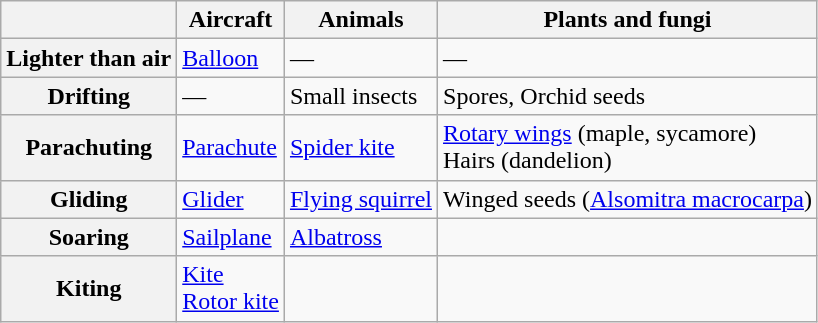<table class="wikitable">
<tr>
<th> </th>
<th>Aircraft</th>
<th>Animals</th>
<th>Plants and fungi</th>
</tr>
<tr>
<th>Lighter than air</th>
<td><a href='#'>Balloon</a></td>
<td>—</td>
<td>—</td>
</tr>
<tr>
<th>Drifting</th>
<td>—</td>
<td>Small insects</td>
<td>Spores, Orchid seeds</td>
</tr>
<tr>
<th>Parachuting</th>
<td><a href='#'>Parachute</a></td>
<td><a href='#'>Spider kite</a></td>
<td><a href='#'>Rotary wings</a> (maple, sycamore)<br>Hairs (dandelion)</td>
</tr>
<tr>
<th>Gliding</th>
<td><a href='#'>Glider</a><br></td>
<td><a href='#'>Flying squirrel</a></td>
<td>Winged seeds (<a href='#'>Alsomitra macrocarpa</a>)</td>
</tr>
<tr>
<th>Soaring</th>
<td><a href='#'>Sailplane</a></td>
<td><a href='#'>Albatross</a></td>
<td></td>
</tr>
<tr>
<th>Kiting</th>
<td><a href='#'>Kite</a><br><a href='#'>Rotor kite</a></td>
<td></td>
<td></td>
</tr>
</table>
